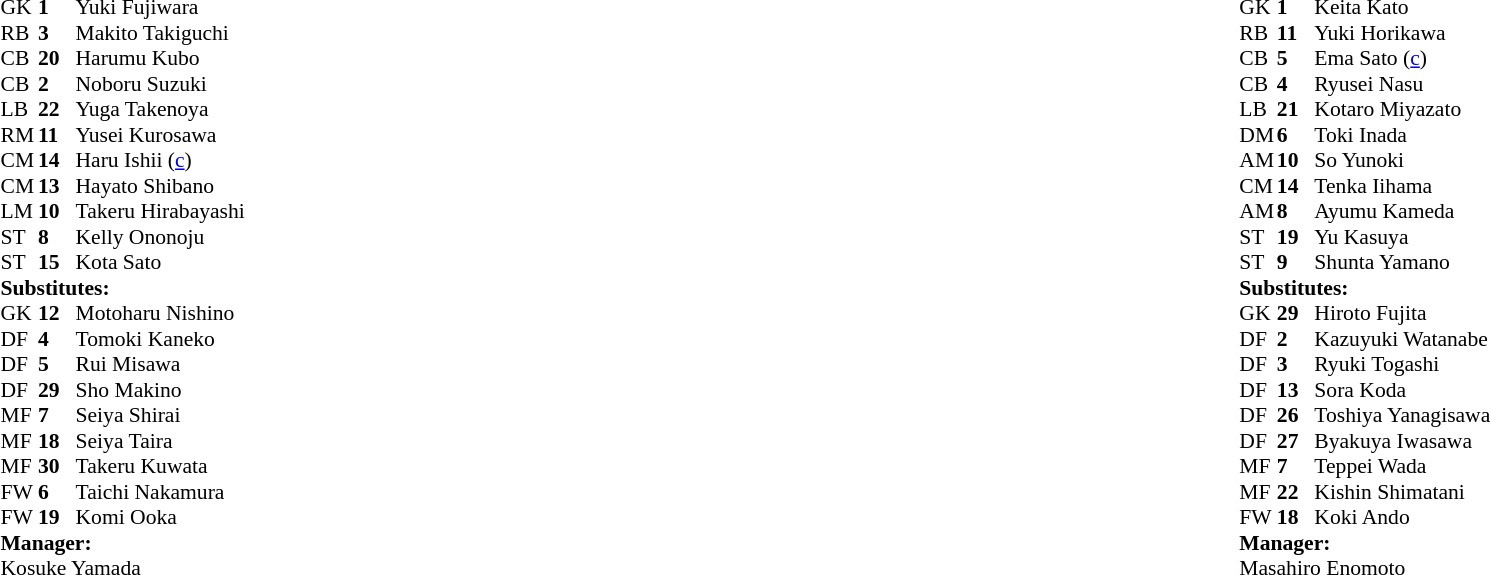<table style="width:100%">
<tr>
<td style="vertical-align:top;width:40%"><br><table style="font-size:90%" cellspacing="0" cellpadding="0">
<tr>
<th width=25></th>
<th width=25></th>
</tr>
<tr>
<th width=25></th>
<th width=25></th>
</tr>
<tr>
<td>GK</td>
<td><strong>1</strong></td>
<td> Yuki Fujiwara</td>
</tr>
<tr>
<td>RB</td>
<td><strong>3</strong></td>
<td> Makito Takiguchi</td>
</tr>
<tr>
<td>CB</td>
<td><strong>20</strong></td>
<td> Harumu Kubo</td>
</tr>
<tr>
<td>CB</td>
<td><strong>2</strong></td>
<td> Noboru Suzuki</td>
</tr>
<tr>
<td>LB</td>
<td><strong>22</strong></td>
<td> Yuga Takenoya</td>
</tr>
<tr>
<td>RM</td>
<td><strong>11</strong></td>
<td> Yusei Kurosawa</td>
<td></td>
<td></td>
</tr>
<tr>
<td>CM</td>
<td><strong>14</strong></td>
<td> Haru Ishii (<a href='#'>c</a>)</td>
</tr>
<tr>
<td>CM</td>
<td><strong>13</strong></td>
<td> Hayato Shibano</td>
</tr>
<tr>
<td>LM</td>
<td><strong>10</strong></td>
<td> Takeru Hirabayashi</td>
<td></td>
<td></td>
</tr>
<tr>
<td>ST</td>
<td><strong>8</strong></td>
<td> Kelly Ononoju</td>
<td></td>
<td></td>
</tr>
<tr>
<td>ST</td>
<td><strong>15</strong></td>
<td> Kota Sato</td>
<td></td>
<td></td>
</tr>
<tr>
<td colspan=4><strong>Substitutes:</strong></td>
</tr>
<tr>
<td>GK</td>
<td><strong>12</strong></td>
<td> Motoharu Nishino</td>
</tr>
<tr>
<td>DF</td>
<td><strong>4</strong></td>
<td> Tomoki Kaneko</td>
</tr>
<tr>
<td>DF</td>
<td><strong>5</strong></td>
<td> Rui Misawa</td>
</tr>
<tr>
<td>DF</td>
<td><strong>29</strong></td>
<td> Sho Makino</td>
<td></td>
<td></td>
</tr>
<tr>
<td>MF</td>
<td><strong>7</strong></td>
<td> Seiya Shirai</td>
<td></td>
<td></td>
</tr>
<tr>
<td>MF</td>
<td><strong>18</strong></td>
<td> Seiya Taira</td>
</tr>
<tr>
<td>MF</td>
<td><strong>30</strong></td>
<td> Takeru Kuwata</td>
</tr>
<tr>
<td>FW</td>
<td><strong>6</strong></td>
<td> Taichi Nakamura</td>
<td></td>
<td></td>
</tr>
<tr>
<td>FW</td>
<td><strong>19</strong></td>
<td> Komi Ooka</td>
<td></td>
<td></td>
</tr>
<tr>
<td colspan=4><strong>Manager:</strong></td>
</tr>
<tr>
<td colspan="4"> Kosuke Yamada</td>
</tr>
</table>
</td>
<td style="vertical-align:top; width:50%"><br><table cellspacing="0" cellpadding="0" style="font-size:90%; margin:auto">
<tr>
<th width=25></th>
<th width=25></th>
</tr>
<tr>
<td>GK</td>
<td><strong>1</strong></td>
<td> Keita Kato</td>
</tr>
<tr>
<td>RB</td>
<td><strong>11</strong></td>
<td> Yuki Horikawa</td>
<td></td>
<td></td>
</tr>
<tr>
<td>CB</td>
<td><strong>5</strong></td>
<td> Ema Sato (<a href='#'>c</a>)</td>
</tr>
<tr>
<td>CB</td>
<td><strong>4</strong></td>
<td> Ryusei Nasu</td>
</tr>
<tr>
<td>LB</td>
<td><strong>21</strong></td>
<td> Kotaro Miyazato</td>
<td></td>
<td></td>
</tr>
<tr>
<td>DM</td>
<td><strong>6</strong></td>
<td> Toki Inada</td>
</tr>
<tr>
<td>AM</td>
<td><strong>10</strong></td>
<td> So Yunoki</td>
<td></td>
<td></td>
</tr>
<tr>
<td>CM</td>
<td><strong>14</strong></td>
<td> Tenka Iihama</td>
</tr>
<tr>
<td>AM</td>
<td><strong>8</strong></td>
<td> Ayumu Kameda</td>
</tr>
<tr>
<td>ST</td>
<td><strong>19</strong></td>
<td> Yu Kasuya</td>
</tr>
<tr>
<td>ST</td>
<td><strong>9</strong></td>
<td> Shunta Yamano</td>
</tr>
<tr>
<td colspan=4><strong>Substitutes:</strong></td>
</tr>
<tr>
<td>GK</td>
<td><strong>29</strong></td>
<td> Hiroto Fujita</td>
</tr>
<tr>
<td>DF</td>
<td><strong>2</strong></td>
<td> Kazuyuki Watanabe</td>
</tr>
<tr>
<td>DF</td>
<td><strong>3</strong></td>
<td> Ryuki Togashi</td>
<td></td>
<td></td>
</tr>
<tr>
<td>DF</td>
<td><strong>13</strong></td>
<td> Sora Koda</td>
<td></td>
<td></td>
</tr>
<tr>
<td>DF</td>
<td><strong>26</strong></td>
<td> Toshiya Yanagisawa</td>
</tr>
<tr>
<td>DF</td>
<td><strong>27</strong></td>
<td> Byakuya Iwasawa</td>
</tr>
<tr>
<td>MF</td>
<td><strong>7</strong></td>
<td> Teppei Wada</td>
<td></td>
<td></td>
</tr>
<tr>
<td>MF</td>
<td><strong>22</strong></td>
<td> Kishin Shimatani</td>
</tr>
<tr>
<td>FW</td>
<td><strong>18</strong></td>
<td> Koki Ando</td>
<td></td>
<td></td>
</tr>
<tr>
<td colspan=4><strong>Manager:</strong></td>
</tr>
<tr>
<td colspan="4"> Masahiro Enomoto</td>
</tr>
</table>
</td>
</tr>
</table>
